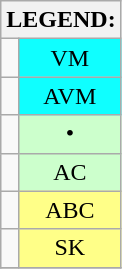<table class=wikitable style="text-align:center; font-size:100%">
<tr>
<th colspan=2>LEGEND:</th>
</tr>
<tr>
<td align=left></td>
<td bgcolor="#0fffff">VM</td>
</tr>
<tr>
<td align=left></td>
<td bgcolor="#0fffff">AVM</td>
</tr>
<tr>
<td align=left></td>
<td bgcolor="#ccffcc">•</td>
</tr>
<tr>
<td align=left></td>
<td bgcolor="#ccffcc">AC</td>
</tr>
<tr>
<td align=left></td>
<td bgcolor="#ffff88">ABC</td>
</tr>
<tr>
<td align=left></td>
<td bgcolor="ffff88">SK</td>
</tr>
<tr>
</tr>
</table>
